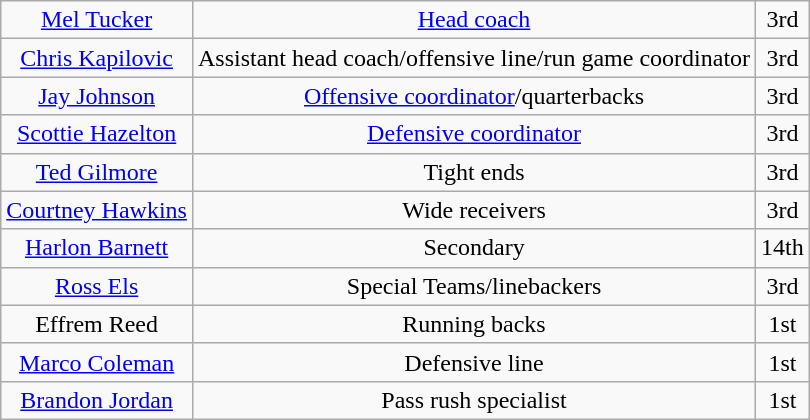<table class="wikitable">
<tr align="center">
<td><a href='#'>Mel Tucker</a></td>
<td><a href='#'>Head coach</a></td>
<td>3rd</td>
</tr>
<tr align="center">
<td><a href='#'>Chris Kapilovic</a></td>
<td>Assistant head coach/offensive line/run game coordinator</td>
<td>3rd</td>
</tr>
<tr align="center">
<td><a href='#'>Jay Johnson</a></td>
<td><a href='#'>Offensive coordinator</a>/quarterbacks</td>
<td>3rd</td>
</tr>
<tr align="center">
<td><a href='#'>Scottie Hazelton</a></td>
<td><a href='#'>Defensive coordinator</a></td>
<td>3rd</td>
</tr>
<tr align="center">
<td><a href='#'>Ted Gilmore</a></td>
<td>Tight ends</td>
<td>3rd</td>
</tr>
<tr align="center">
<td><a href='#'>Courtney Hawkins</a></td>
<td Wide receivers>Wide receivers</td>
<td>3rd</td>
</tr>
<tr align="center">
<td><a href='#'>Harlon Barnett</a></td>
<td>Secondary</td>
<td>14th</td>
</tr>
<tr align="center">
<td><a href='#'>Ross Els</a></td>
<td>Special Teams/linebackers</td>
<td>3rd</td>
</tr>
<tr align="center">
<td>Effrem Reed</td>
<td>Running backs</td>
<td>1st</td>
</tr>
<tr align="center">
<td><a href='#'>Marco Coleman</a></td>
<td>Defensive line</td>
<td>1st</td>
</tr>
<tr align="center">
<td><a href='#'>Brandon Jordan</a></td>
<td>Pass rush specialist</td>
<td>1st</td>
</tr>
</table>
